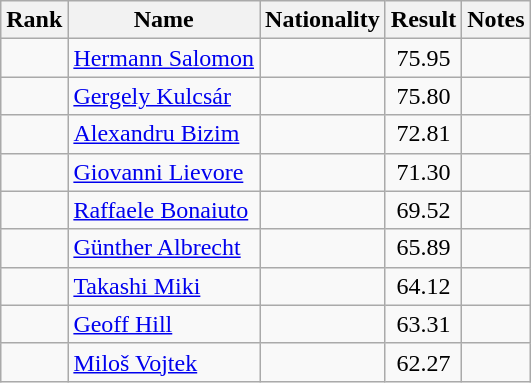<table class="wikitable sortable" style="text-align:center">
<tr>
<th>Rank</th>
<th>Name</th>
<th>Nationality</th>
<th>Result</th>
<th>Notes</th>
</tr>
<tr>
<td></td>
<td align=left><a href='#'>Hermann Salomon</a></td>
<td align=left></td>
<td>75.95</td>
<td></td>
</tr>
<tr>
<td></td>
<td align=left><a href='#'>Gergely Kulcsár</a></td>
<td align=left></td>
<td>75.80</td>
<td></td>
</tr>
<tr>
<td></td>
<td align=left><a href='#'>Alexandru Bizim</a></td>
<td align=left></td>
<td>72.81</td>
<td></td>
</tr>
<tr>
<td></td>
<td align=left><a href='#'>Giovanni Lievore</a></td>
<td align=left></td>
<td>71.30</td>
<td></td>
</tr>
<tr>
<td></td>
<td align=left><a href='#'>Raffaele Bonaiuto</a></td>
<td align=left></td>
<td>69.52</td>
<td></td>
</tr>
<tr>
<td></td>
<td align=left><a href='#'>Günther Albrecht</a></td>
<td align=left></td>
<td>65.89</td>
<td></td>
</tr>
<tr>
<td></td>
<td align=left><a href='#'>Takashi Miki</a></td>
<td align=left></td>
<td>64.12</td>
<td></td>
</tr>
<tr>
<td></td>
<td align=left><a href='#'>Geoff Hill</a></td>
<td align=left></td>
<td>63.31</td>
<td></td>
</tr>
<tr>
<td></td>
<td align=left><a href='#'>Miloš Vojtek</a></td>
<td align=left></td>
<td>62.27</td>
<td></td>
</tr>
</table>
